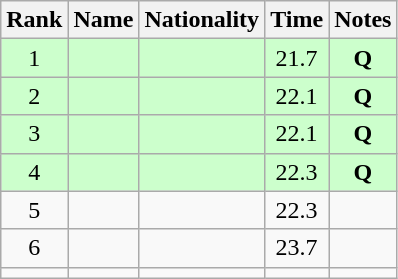<table class="wikitable sortable" style="text-align:center">
<tr>
<th>Rank</th>
<th>Name</th>
<th>Nationality</th>
<th>Time</th>
<th>Notes</th>
</tr>
<tr bgcolor=ccffcc>
<td>1</td>
<td align=left></td>
<td align=left></td>
<td>21.7</td>
<td><strong>Q</strong></td>
</tr>
<tr bgcolor=ccffcc>
<td>2</td>
<td align=left></td>
<td align=left></td>
<td>22.1</td>
<td><strong>Q</strong></td>
</tr>
<tr bgcolor=ccffcc>
<td>3</td>
<td align=left></td>
<td align=left></td>
<td>22.1</td>
<td><strong>Q</strong></td>
</tr>
<tr bgcolor=ccffcc>
<td>4</td>
<td align=left></td>
<td align=left></td>
<td>22.3</td>
<td><strong>Q</strong></td>
</tr>
<tr>
<td>5</td>
<td align=left></td>
<td align=left></td>
<td>22.3</td>
<td></td>
</tr>
<tr>
<td>6</td>
<td align=left></td>
<td align=left></td>
<td>23.7</td>
<td></td>
</tr>
<tr>
<td></td>
<td align=left></td>
<td align=left></td>
<td></td>
<td></td>
</tr>
</table>
